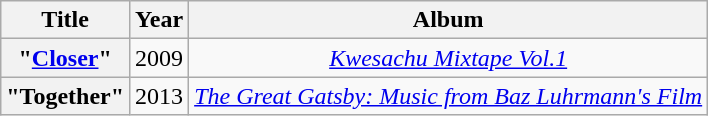<table class="wikitable plainrowheaders" style="text-align:center">
<tr>
<th scope="col">Title</th>
<th scope="col">Year</th>
<th scope="col">Album</th>
</tr>
<tr>
<th scope="row">"<a href='#'>Closer</a>"</th>
<td>2009</td>
<td><em><a href='#'>Kwesachu Mixtape Vol.1</a></em></td>
</tr>
<tr>
<th scope="row">"Together"</th>
<td>2013</td>
<td><em><a href='#'>The Great Gatsby: Music from Baz Luhrmann's Film</a></em></td>
</tr>
</table>
